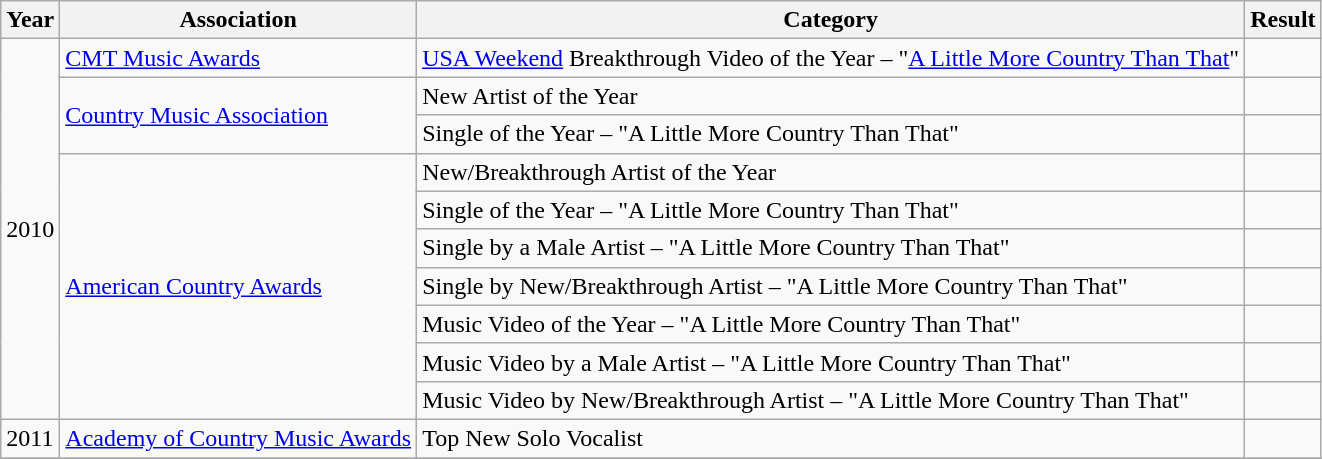<table class="wikitable">
<tr>
<th>Year</th>
<th>Association</th>
<th>Category</th>
<th>Result</th>
</tr>
<tr>
<td rowspan="10">2010</td>
<td><a href='#'>CMT Music Awards</a></td>
<td><a href='#'>USA Weekend</a> Breakthrough Video of the Year – "<a href='#'>A Little More Country Than That</a>"</td>
<td></td>
</tr>
<tr>
<td rowspan="2"><a href='#'>Country Music Association</a></td>
<td>New Artist of the Year</td>
<td></td>
</tr>
<tr>
<td>Single of the Year – "A Little More Country Than That"</td>
<td></td>
</tr>
<tr>
<td rowspan="7"><a href='#'>American Country Awards</a></td>
<td>New/Breakthrough Artist of the Year</td>
<td></td>
</tr>
<tr>
<td>Single of the Year – "A Little More Country Than That"</td>
<td></td>
</tr>
<tr>
<td>Single by a Male Artist – "A Little More Country Than That"</td>
<td></td>
</tr>
<tr>
<td>Single by New/Breakthrough Artist – "A Little More Country Than That"</td>
<td></td>
</tr>
<tr>
<td>Music Video of the Year – "A Little More Country Than That"</td>
<td></td>
</tr>
<tr>
<td>Music Video by a Male Artist – "A Little More Country Than That"</td>
<td></td>
</tr>
<tr>
<td>Music Video by New/Breakthrough Artist – "A Little More Country Than That"</td>
<td></td>
</tr>
<tr>
<td>2011</td>
<td><a href='#'>Academy of Country Music Awards</a></td>
<td>Top New Solo Vocalist</td>
<td></td>
</tr>
<tr>
</tr>
</table>
